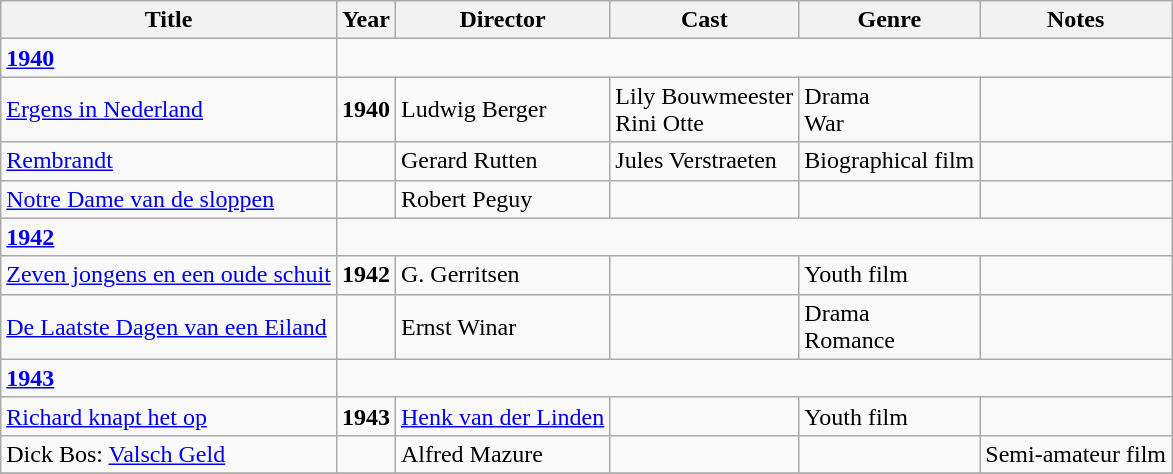<table class="wikitable">
<tr>
<th>Title</th>
<th>Year</th>
<th>Director</th>
<th>Cast</th>
<th>Genre</th>
<th>Notes</th>
</tr>
<tr>
<td><strong><a href='#'>1940</a></strong></td>
</tr>
<tr>
<td><a href='#'>Ergens in Nederland</a></td>
<td><strong>1940</strong></td>
<td>Ludwig Berger</td>
<td>Lily Bouwmeester<br>Rini Otte</td>
<td>Drama<br>War</td>
<td></td>
</tr>
<tr>
<td><a href='#'>Rembrandt</a></td>
<td></td>
<td>Gerard Rutten</td>
<td>Jules Verstraeten</td>
<td>Biographical film</td>
<td></td>
</tr>
<tr>
<td><a href='#'>Notre Dame van de sloppen</a></td>
<td></td>
<td>Robert Peguy</td>
<td></td>
<td></td>
<td></td>
</tr>
<tr>
<td><strong><a href='#'>1942</a></strong></td>
</tr>
<tr>
<td><a href='#'>Zeven jongens en een oude schuit</a></td>
<td><strong>1942</strong></td>
<td>G. Gerritsen</td>
<td></td>
<td>Youth film</td>
<td></td>
</tr>
<tr>
<td><a href='#'>De Laatste Dagen van een Eiland</a></td>
<td></td>
<td>Ernst Winar</td>
<td></td>
<td>Drama<br>Romance</td>
<td></td>
</tr>
<tr>
<td><strong><a href='#'>1943</a></strong></td>
</tr>
<tr>
<td><a href='#'>Richard knapt het op</a></td>
<td><strong>1943</strong></td>
<td><a href='#'>Henk van der Linden</a></td>
<td></td>
<td>Youth film</td>
<td></td>
</tr>
<tr>
<td>Dick Bos: <a href='#'>Valsch Geld</a></td>
<td></td>
<td>Alfred Mazure</td>
<td></td>
<td></td>
<td>Semi-amateur film</td>
</tr>
<tr>
</tr>
</table>
